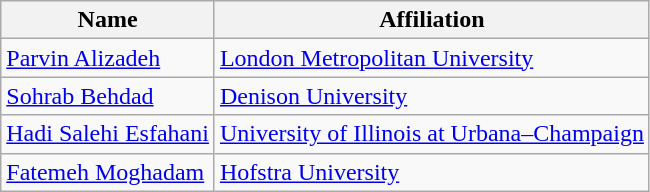<table class="wikitable">
<tr>
<th>Name</th>
<th>Affiliation</th>
</tr>
<tr>
<td><a href='#'>Parvin Alizadeh</a></td>
<td><a href='#'>London Metropolitan University</a></td>
</tr>
<tr>
<td><a href='#'>Sohrab Behdad</a></td>
<td><a href='#'>Denison University</a></td>
</tr>
<tr>
<td><a href='#'>Hadi Salehi Esfahani</a></td>
<td><a href='#'>University of Illinois at Urbana–Champaign</a></td>
</tr>
<tr>
<td><a href='#'>Fatemeh Moghadam</a></td>
<td><a href='#'>Hofstra University</a></td>
</tr>
</table>
